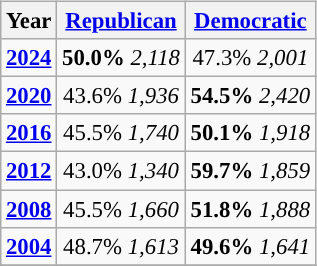<table class="wikitable" style="float:right; margin: 1em 1em 1em 0; font-size: 95%;">
<tr>
<th>Year</th>
<th><a href='#'>Republican</a></th>
<th><a href='#'>Democratic</a></th>
</tr>
<tr>
<td style="text-align:center; "><strong><a href='#'>2024</a></strong></td>
<td style="text-align:center; "><strong>50.0%</strong> <em>2,118</em></td>
<td style="text-align:center; ">47.3% <em>2,001</em></td>
</tr>
<tr>
<td style="text-align:center; "><strong><a href='#'>2020</a></strong></td>
<td style="text-align:center; ">43.6% <em>1,936</em></td>
<td style="text-align:center; "><strong>54.5%</strong>  <em>2,420</em></td>
</tr>
<tr>
<td style="text-align:center; "><strong><a href='#'>2016</a></strong></td>
<td style="text-align:center; ">45.5% <em>1,740</em></td>
<td style="text-align:center; "><strong>50.1%</strong>  <em>1,918</em></td>
</tr>
<tr>
<td style="text-align:center; "><strong><a href='#'>2012</a></strong></td>
<td style="text-align:center; ">43.0% <em>1,340</em></td>
<td style="text-align:center; "><strong>59.7%</strong>  <em>1,859</em></td>
</tr>
<tr>
<td style="text-align:center; "><strong><a href='#'>2008</a></strong></td>
<td style="text-align:center; ">45.5% <em>1,660</em></td>
<td style="text-align:center; "><strong>51.8%</strong>  <em>1,888</em></td>
</tr>
<tr>
<td style="text-align:center; "><strong><a href='#'>2004</a></strong></td>
<td style="text-align:center; ">48.7% <em>1,613</em></td>
<td style="text-align:center; "><strong>49.6%</strong> <em>1,641</em></td>
</tr>
<tr>
</tr>
</table>
